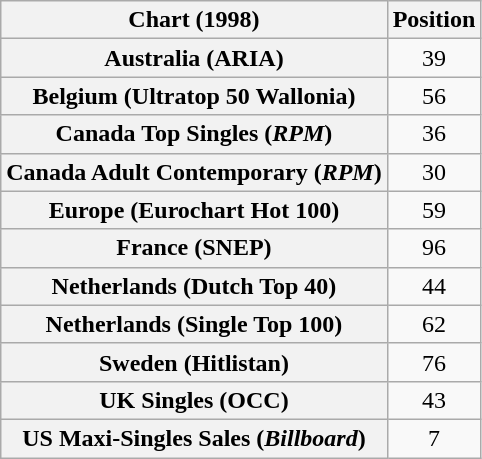<table class="wikitable sortable plainrowheaders" style="text-align:center">
<tr>
<th scope="col">Chart (1998)</th>
<th scope="col">Position</th>
</tr>
<tr>
<th scope="row">Australia (ARIA)</th>
<td>39</td>
</tr>
<tr>
<th scope="row">Belgium (Ultratop 50 Wallonia)</th>
<td>56</td>
</tr>
<tr>
<th scope="row">Canada Top Singles (<em>RPM</em>)</th>
<td>36</td>
</tr>
<tr>
<th scope="row">Canada Adult Contemporary (<em>RPM</em>)</th>
<td>30</td>
</tr>
<tr>
<th scope="row">Europe (Eurochart Hot 100)</th>
<td>59</td>
</tr>
<tr>
<th scope="row">France (SNEP)</th>
<td>96</td>
</tr>
<tr>
<th scope="row">Netherlands (Dutch Top 40)</th>
<td>44</td>
</tr>
<tr>
<th scope="row">Netherlands (Single Top 100)</th>
<td>62</td>
</tr>
<tr>
<th scope="row">Sweden (Hitlistan)</th>
<td>76</td>
</tr>
<tr>
<th scope="row">UK Singles (OCC)</th>
<td>43</td>
</tr>
<tr>
<th scope="row">US Maxi-Singles Sales (<em>Billboard</em>)</th>
<td>7</td>
</tr>
</table>
